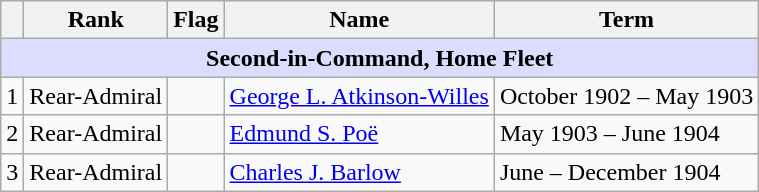<table class="wikitable">
<tr>
<th></th>
<th>Rank</th>
<th>Flag</th>
<th>Name</th>
<th>Term</th>
</tr>
<tr>
<td colspan="5" align="center" style="background:#dcdcfe;"><strong>Second-in-Command, Home Fleet</strong></td>
</tr>
<tr>
<td>1</td>
<td>Rear-Admiral</td>
<td></td>
<td><a href='#'>George L. Atkinson-Willes</a></td>
<td>October 1902 – May 1903</td>
</tr>
<tr>
<td>2</td>
<td>Rear-Admiral</td>
<td></td>
<td><a href='#'>Edmund S. Poë</a></td>
<td>May 1903 – June 1904</td>
</tr>
<tr>
<td>3</td>
<td>Rear-Admiral</td>
<td></td>
<td><a href='#'>Charles J. Barlow</a></td>
<td>June – December 1904</td>
</tr>
</table>
